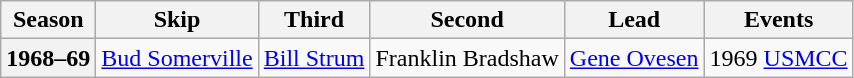<table class="wikitable">
<tr>
<th scope="col">Season</th>
<th scope="col">Skip</th>
<th scope="col">Third</th>
<th scope="col">Second</th>
<th scope="col">Lead</th>
<th scope="col">Events</th>
</tr>
<tr>
<th scope="row">1968–69</th>
<td><a href='#'>Bud Somerville</a></td>
<td><a href='#'>Bill Strum</a></td>
<td>Franklin Bradshaw</td>
<td><a href='#'>Gene Ovesen</a></td>
<td>1969 <a href='#'>USMCC</a> <br> </td>
</tr>
</table>
